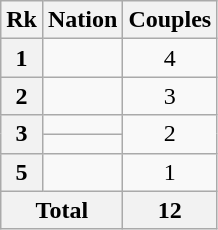<table class="wikitable sortable" style="text-align: center;">
<tr>
<th>Rk</th>
<th>Nation</th>
<th>Couples</th>
</tr>
<tr>
<th>1</th>
<td></td>
<td>4</td>
</tr>
<tr>
<th>2</th>
<td></td>
<td>3</td>
</tr>
<tr>
<th rowspan="2">3</th>
<td></td>
<td rowspan="2">2</td>
</tr>
<tr>
<td></td>
</tr>
<tr>
<th>5</th>
<td></td>
<td>1</td>
</tr>
<tr class="sortbottom">
<th colspan="2">Total</th>
<th>12</th>
</tr>
</table>
